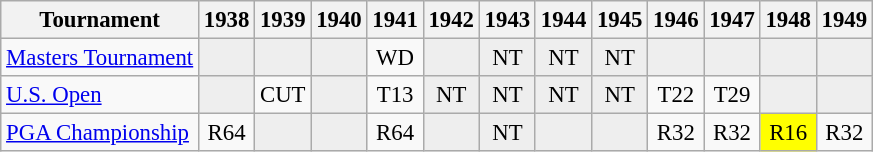<table class="wikitable" style="font-size:95%;text-align:center;">
<tr>
<th>Tournament</th>
<th>1938</th>
<th>1939</th>
<th>1940</th>
<th>1941</th>
<th>1942</th>
<th>1943</th>
<th>1944</th>
<th>1945</th>
<th>1946</th>
<th>1947</th>
<th>1948</th>
<th>1949</th>
</tr>
<tr>
<td align=left><a href='#'>Masters Tournament</a></td>
<td style="background:#eeeeee;"></td>
<td style="background:#eeeeee;"></td>
<td style="background:#eeeeee;"></td>
<td>WD</td>
<td style="background:#eeeeee;"></td>
<td style="background:#eeeeee;">NT</td>
<td style="background:#eeeeee;">NT</td>
<td style="background:#eeeeee;">NT</td>
<td style="background:#eeeeee;"></td>
<td style="background:#eeeeee;"></td>
<td style="background:#eeeeee;"></td>
<td style="background:#eeeeee;"></td>
</tr>
<tr>
<td align=left><a href='#'>U.S. Open</a></td>
<td style="background:#eeeeee;"></td>
<td>CUT</td>
<td style="background:#eeeeee;"></td>
<td>T13</td>
<td style="background:#eeeeee;">NT</td>
<td style="background:#eeeeee;">NT</td>
<td style="background:#eeeeee;">NT</td>
<td style="background:#eeeeee;">NT</td>
<td>T22</td>
<td>T29</td>
<td style="background:#eeeeee;"></td>
<td style="background:#eeeeee;"></td>
</tr>
<tr>
<td align=left><a href='#'>PGA Championship</a></td>
<td>R64</td>
<td style="background:#eeeeee;"></td>
<td style="background:#eeeeee;"></td>
<td>R64</td>
<td style="background:#eeeeee;"></td>
<td style="background:#eeeeee;">NT</td>
<td style="background:#eeeeee;"></td>
<td style="background:#eeeeee;"></td>
<td>R32</td>
<td>R32</td>
<td style="background:yellow;">R16</td>
<td>R32</td>
</tr>
</table>
